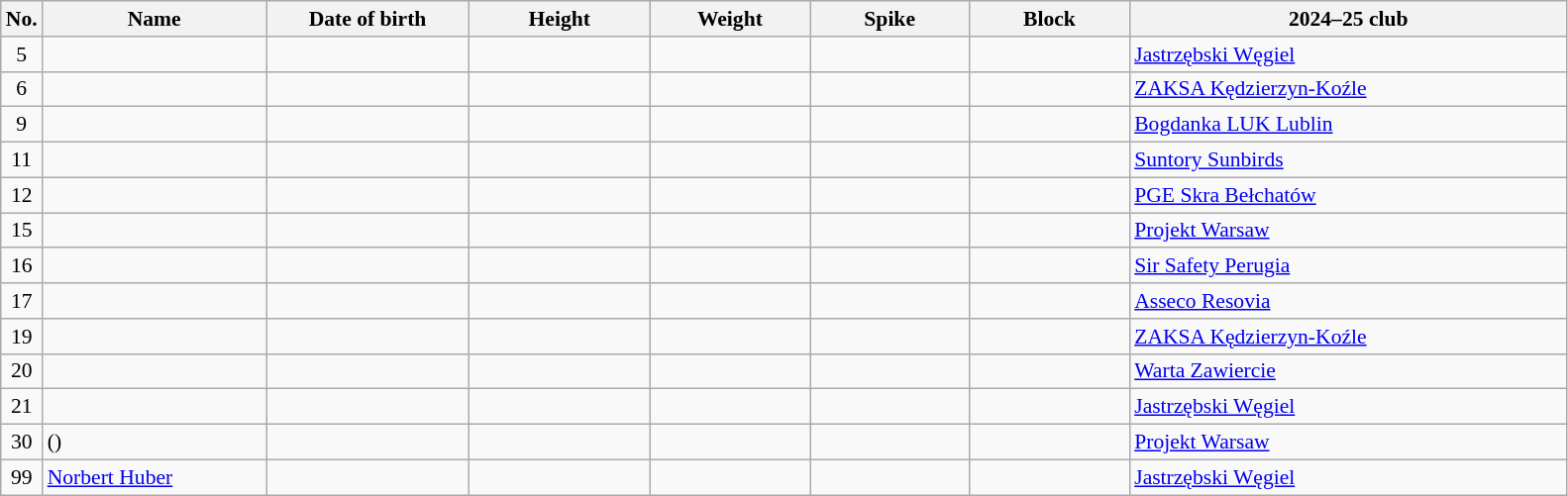<table class="wikitable sortable" style="font-size:90%; text-align:center;">
<tr>
<th>No.</th>
<th style="width:10em">Name</th>
<th style="width:9em">Date of birth</th>
<th style="width:8em">Height</th>
<th style="width:7em">Weight</th>
<th style="width:7em">Spike</th>
<th style="width:7em">Block</th>
<th style="width:20em">2024–25 club</th>
</tr>
<tr>
<td>5</td>
<td align=left></td>
<td align=right></td>
<td></td>
<td></td>
<td></td>
<td></td>
<td align=left> <a href='#'>Jastrzębski Węgiel</a></td>
</tr>
<tr>
<td>6</td>
<td align=left></td>
<td align=right></td>
<td></td>
<td></td>
<td></td>
<td></td>
<td align=left> <a href='#'>ZAKSA Kędzierzyn-Koźle</a></td>
</tr>
<tr>
<td>9</td>
<td align=left></td>
<td align=right></td>
<td></td>
<td></td>
<td></td>
<td></td>
<td align=left> <a href='#'>Bogdanka LUK Lublin</a></td>
</tr>
<tr>
<td>11</td>
<td align=left></td>
<td align=right></td>
<td></td>
<td></td>
<td></td>
<td></td>
<td align=left> <a href='#'>Suntory Sunbirds</a></td>
</tr>
<tr>
<td>12</td>
<td align=left></td>
<td align=right></td>
<td></td>
<td></td>
<td></td>
<td></td>
<td align=left> <a href='#'>PGE Skra Bełchatów</a></td>
</tr>
<tr>
<td>15</td>
<td align=left></td>
<td align=right></td>
<td></td>
<td></td>
<td></td>
<td></td>
<td align=left> <a href='#'>Projekt Warsaw</a></td>
</tr>
<tr>
<td>16</td>
<td align=left></td>
<td align=right></td>
<td></td>
<td></td>
<td></td>
<td></td>
<td align=left> <a href='#'>Sir Safety Perugia</a></td>
</tr>
<tr>
<td>17</td>
<td align=left></td>
<td align=right></td>
<td></td>
<td></td>
<td></td>
<td></td>
<td align=left> <a href='#'>Asseco Resovia</a></td>
</tr>
<tr>
<td>19</td>
<td align=left></td>
<td align=right></td>
<td></td>
<td></td>
<td></td>
<td></td>
<td align=left> <a href='#'>ZAKSA Kędzierzyn-Koźle</a></td>
</tr>
<tr>
<td>20</td>
<td align=left></td>
<td align=right></td>
<td></td>
<td></td>
<td></td>
<td></td>
<td align=left> <a href='#'>Warta Zawiercie</a></td>
</tr>
<tr>
<td>21</td>
<td align=left></td>
<td align=right></td>
<td></td>
<td></td>
<td></td>
<td></td>
<td align=left> <a href='#'>Jastrzębski Węgiel</a></td>
</tr>
<tr>
<td>30</td>
<td align=left> ()</td>
<td align=right></td>
<td></td>
<td></td>
<td></td>
<td></td>
<td align=left> <a href='#'>Projekt Warsaw</a></td>
</tr>
<tr>
<td>99</td>
<td align=left><a href='#'>Norbert Huber</a></td>
<td align=right></td>
<td></td>
<td></td>
<td></td>
<td></td>
<td align=left> <a href='#'>Jastrzębski Węgiel</a></td>
</tr>
</table>
